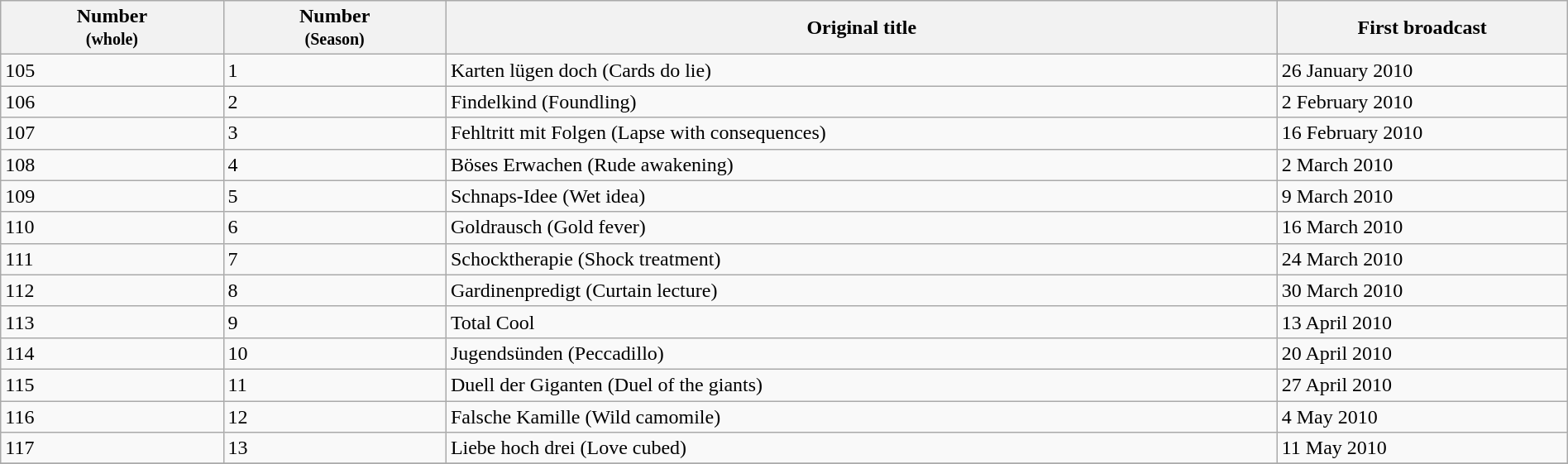<table class="wikitable" width="100%">
<tr>
<th width="75"><strong>Number</strong><br> <small> (whole) </small></th>
<th width="75"><strong>Number</strong><br> <small> (Season) </small></th>
<th width="300">Original title</th>
<th width="100">First broadcast</th>
</tr>
<tr>
<td>105</td>
<td>1</td>
<td>Karten lügen doch (Cards do lie)</td>
<td>26 January 2010</td>
</tr>
<tr>
<td>106</td>
<td>2</td>
<td>Findelkind (Foundling)</td>
<td>2 February 2010</td>
</tr>
<tr>
<td>107</td>
<td>3</td>
<td>Fehltritt mit Folgen (Lapse with consequences)</td>
<td>16 February 2010</td>
</tr>
<tr>
<td>108</td>
<td>4</td>
<td>Böses Erwachen (Rude awakening)</td>
<td>2 March 2010</td>
</tr>
<tr>
<td>109</td>
<td>5</td>
<td>Schnaps-Idee (Wet idea)</td>
<td>9 March 2010</td>
</tr>
<tr>
<td>110</td>
<td>6</td>
<td>Goldrausch (Gold fever)</td>
<td>16 March 2010</td>
</tr>
<tr>
<td>111</td>
<td>7</td>
<td>Schocktherapie (Shock treatment)</td>
<td>24 March 2010</td>
</tr>
<tr>
<td>112</td>
<td>8</td>
<td>Gardinenpredigt (Curtain lecture)</td>
<td>30 March 2010</td>
</tr>
<tr>
<td>113</td>
<td>9</td>
<td>Total Cool</td>
<td>13 April 2010</td>
</tr>
<tr>
<td>114</td>
<td>10</td>
<td>Jugendsünden (Peccadillo)</td>
<td>20 April 2010</td>
</tr>
<tr>
<td>115</td>
<td>11</td>
<td>Duell der Giganten (Duel of the giants)</td>
<td>27 April 2010</td>
</tr>
<tr>
<td>116</td>
<td>12</td>
<td>Falsche Kamille (Wild camomile)</td>
<td>4 May 2010</td>
</tr>
<tr>
<td>117</td>
<td>13</td>
<td>Liebe hoch drei (Love cubed)</td>
<td>11 May 2010</td>
</tr>
<tr>
</tr>
</table>
